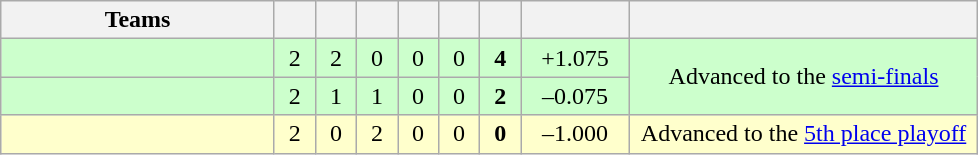<table class="wikitable" style="text-align:center">
<tr>
<th style="width:175px;">Teams</th>
<th style="width:20px;"></th>
<th style="width:20px;"></th>
<th style="width:20px;"></th>
<th style="width:20px;"></th>
<th style="width:20px;"></th>
<th style="width:20px;"></th>
<th style="width:65px;"></th>
<th style="width:225px;"></th>
</tr>
<tr style="background:#cfc;">
<td style="text-align:left"></td>
<td>2</td>
<td>2</td>
<td>0</td>
<td>0</td>
<td>0</td>
<td><strong>4</strong></td>
<td>+1.075</td>
<td rowspan="2">Advanced to the <a href='#'>semi-finals</a></td>
</tr>
<tr style="background:#cfc;">
<td style="text-align:left"></td>
<td>2</td>
<td>1</td>
<td>1</td>
<td>0</td>
<td>0</td>
<td><strong>2</strong></td>
<td>–0.075</td>
</tr>
<tr style="background:#ffc;">
<td style="text-align:left"></td>
<td>2</td>
<td>0</td>
<td>2</td>
<td>0</td>
<td>0</td>
<td><strong>0</strong></td>
<td>–1.000</td>
<td>Advanced to the <a href='#'>5th place playoff</a></td>
</tr>
</table>
